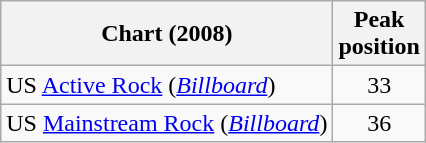<table class="wikitable sortable plainrowheaders">
<tr>
<th>Chart (2008)</th>
<th>Peak<br>position</th>
</tr>
<tr>
<td>US <a href='#'>Active Rock</a> (<em><a href='#'>Billboard</a></em>)</td>
<td align="center">33</td>
</tr>
<tr>
<td>US <a href='#'>Mainstream Rock</a> (<em><a href='#'>Billboard</a></em>)</td>
<td align="center">36</td>
</tr>
</table>
